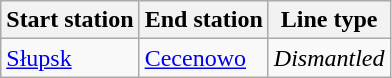<table class="wikitable">
<tr>
<th>Start station</th>
<th>End station</th>
<th>Line type</th>
</tr>
<tr>
<td><a href='#'>Słupsk</a></td>
<td><a href='#'>Cecenowo</a></td>
<td><em>Dismantled</em></td>
</tr>
</table>
